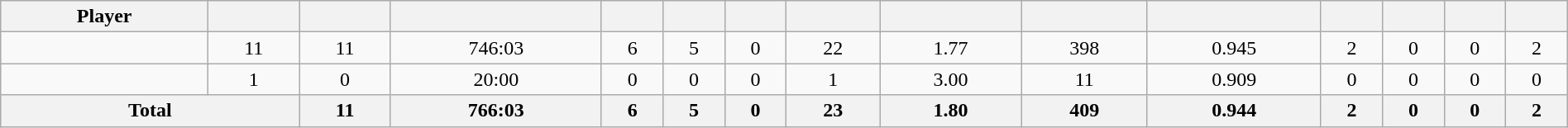<table class="wikitable sortable" style="width:100%; text-align:center;">
<tr>
<th>Player</th>
<th></th>
<th></th>
<th></th>
<th></th>
<th></th>
<th></th>
<th></th>
<th></th>
<th></th>
<th></th>
<th></th>
<th></th>
<th></th>
<th></th>
</tr>
<tr>
<td></td>
<td>11</td>
<td>11</td>
<td>746:03</td>
<td>6</td>
<td>5</td>
<td>0</td>
<td>22</td>
<td>1.77</td>
<td>398</td>
<td>0.945</td>
<td>2</td>
<td>0</td>
<td>0</td>
<td>2</td>
</tr>
<tr>
<td></td>
<td>1</td>
<td>0</td>
<td>20:00</td>
<td>0</td>
<td>0</td>
<td>0</td>
<td>1</td>
<td>3.00</td>
<td>11</td>
<td>0.909</td>
<td>0</td>
<td>0</td>
<td>0</td>
<td>0</td>
</tr>
<tr class="sortbottom">
<th colspan=2>Total</th>
<th>11</th>
<th>766:03</th>
<th>6</th>
<th>5</th>
<th>0</th>
<th>23</th>
<th>1.80</th>
<th>409</th>
<th>0.944</th>
<th>2</th>
<th>0</th>
<th>0</th>
<th>2</th>
</tr>
</table>
